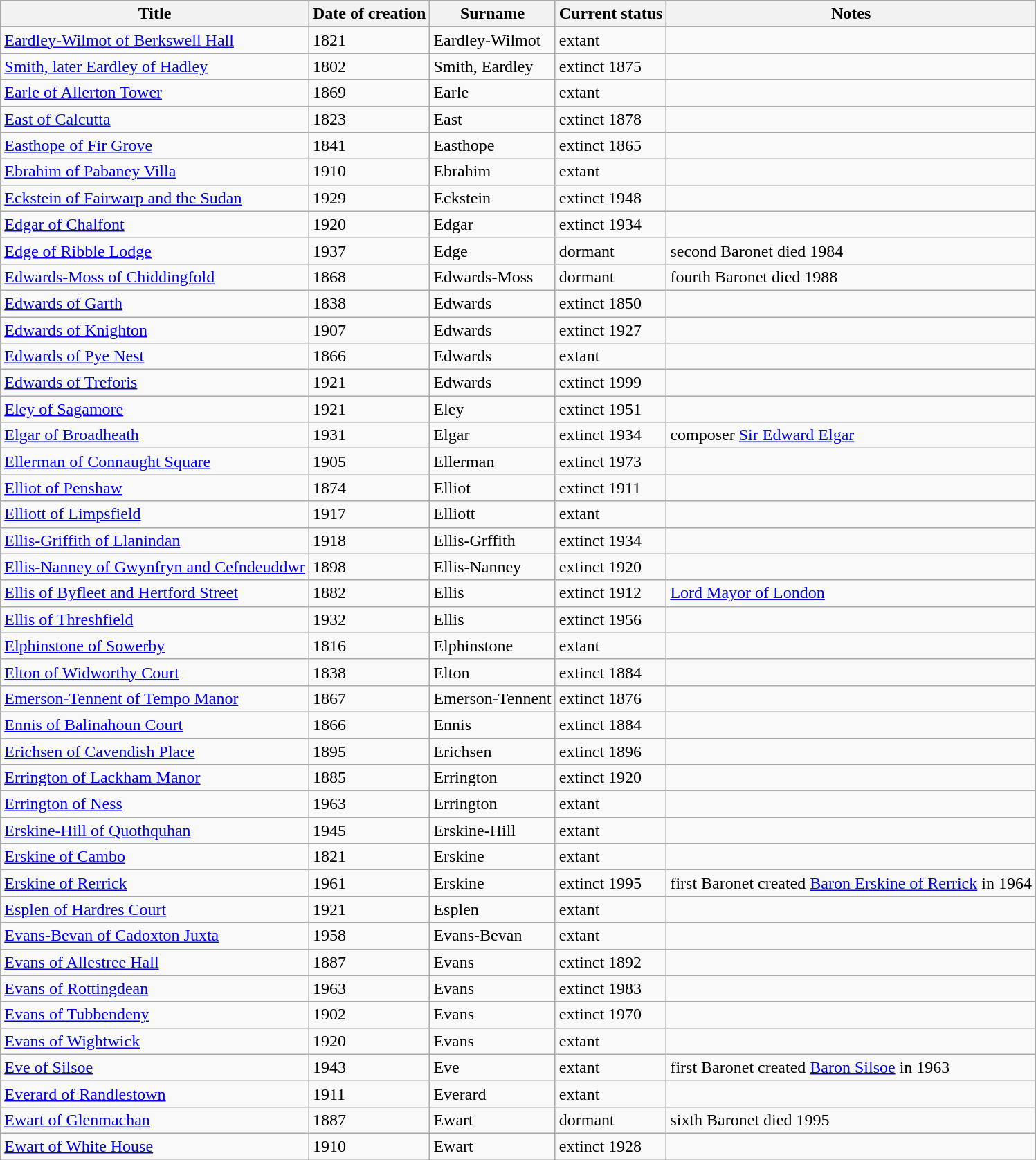<table class="wikitable">
<tr>
<th>Title</th>
<th>Date of creation</th>
<th>Surname</th>
<th>Current status</th>
<th>Notes</th>
</tr>
<tr>
<td><a href='#'>Eardley-Wilmot of Berkswell Hall</a></td>
<td>1821</td>
<td>Eardley-Wilmot</td>
<td>extant</td>
<td></td>
</tr>
<tr>
<td><a href='#'>Smith, later Eardley of Hadley</a></td>
<td>1802</td>
<td>Smith, Eardley</td>
<td>extinct 1875</td>
<td></td>
</tr>
<tr>
<td><a href='#'>Earle of Allerton Tower</a></td>
<td>1869</td>
<td>Earle</td>
<td>extant</td>
<td></td>
</tr>
<tr>
<td><a href='#'>East of Calcutta</a></td>
<td>1823</td>
<td>East</td>
<td>extinct 1878</td>
<td></td>
</tr>
<tr>
<td><a href='#'>Easthope of Fir Grove</a></td>
<td>1841</td>
<td>Easthope</td>
<td>extinct 1865</td>
<td></td>
</tr>
<tr>
<td><a href='#'>Ebrahim of Pabaney Villa</a></td>
<td>1910</td>
<td>Ebrahim</td>
<td>extant</td>
<td></td>
</tr>
<tr>
<td><a href='#'>Eckstein of Fairwarp and the Sudan</a></td>
<td>1929</td>
<td>Eckstein</td>
<td>extinct 1948</td>
<td></td>
</tr>
<tr>
<td><a href='#'>Edgar of Chalfont</a></td>
<td>1920</td>
<td>Edgar</td>
<td>extinct 1934</td>
<td></td>
</tr>
<tr>
<td><a href='#'>Edge of Ribble Lodge</a></td>
<td>1937</td>
<td>Edge</td>
<td>dormant</td>
<td>second Baronet died 1984</td>
</tr>
<tr>
<td><a href='#'>Edwards-Moss of Chiddingfold</a></td>
<td>1868</td>
<td>Edwards-Moss</td>
<td>dormant</td>
<td>fourth Baronet died 1988</td>
</tr>
<tr>
<td><a href='#'>Edwards of Garth</a></td>
<td>1838</td>
<td>Edwards</td>
<td>extinct 1850</td>
<td></td>
</tr>
<tr>
<td><a href='#'>Edwards of Knighton</a></td>
<td>1907</td>
<td>Edwards</td>
<td>extinct 1927</td>
<td></td>
</tr>
<tr>
<td><a href='#'>Edwards of Pye Nest</a></td>
<td>1866</td>
<td>Edwards</td>
<td>extant</td>
<td></td>
</tr>
<tr>
<td><a href='#'>Edwards of Treforis</a></td>
<td>1921</td>
<td>Edwards</td>
<td>extinct 1999</td>
<td></td>
</tr>
<tr>
<td><a href='#'>Eley of Sagamore</a></td>
<td>1921</td>
<td>Eley</td>
<td>extinct 1951</td>
<td></td>
</tr>
<tr>
<td><a href='#'>Elgar of Broadheath</a></td>
<td>1931</td>
<td>Elgar</td>
<td>extinct 1934</td>
<td>composer <a href='#'>Sir Edward Elgar</a></td>
</tr>
<tr>
<td><a href='#'>Ellerman of Connaught Square</a></td>
<td>1905</td>
<td>Ellerman</td>
<td>extinct 1973</td>
<td></td>
</tr>
<tr>
<td><a href='#'>Elliot of Penshaw</a></td>
<td>1874</td>
<td>Elliot</td>
<td>extinct 1911</td>
<td></td>
</tr>
<tr>
<td><a href='#'>Elliott of Limpsfield</a></td>
<td>1917</td>
<td>Elliott</td>
<td>extant</td>
<td></td>
</tr>
<tr>
<td><a href='#'>Ellis-Griffith of Llanindan</a></td>
<td>1918</td>
<td>Ellis-Grffith</td>
<td>extinct 1934</td>
<td></td>
</tr>
<tr>
<td><a href='#'>Ellis-Nanney of Gwynfryn and Cefndeuddwr</a></td>
<td>1898</td>
<td>Ellis-Nanney</td>
<td>extinct 1920</td>
<td></td>
</tr>
<tr>
<td><a href='#'>Ellis of Byfleet and Hertford Street</a></td>
<td>1882</td>
<td>Ellis</td>
<td>extinct 1912</td>
<td><a href='#'>Lord Mayor of London</a></td>
</tr>
<tr>
<td><a href='#'>Ellis of Threshfield</a></td>
<td>1932</td>
<td>Ellis</td>
<td>extinct 1956</td>
<td></td>
</tr>
<tr>
<td><a href='#'>Elphinstone of Sowerby</a></td>
<td>1816</td>
<td>Elphinstone</td>
<td>extant</td>
<td></td>
</tr>
<tr>
<td><a href='#'>Elton of Widworthy Court</a></td>
<td>1838</td>
<td>Elton</td>
<td>extinct 1884</td>
<td></td>
</tr>
<tr>
<td><a href='#'>Emerson-Tennent of Tempo Manor</a></td>
<td>1867</td>
<td>Emerson-Tennent</td>
<td>extinct 1876</td>
<td></td>
</tr>
<tr>
<td><a href='#'>Ennis of Balinahoun Court</a></td>
<td>1866</td>
<td>Ennis</td>
<td>extinct 1884</td>
<td></td>
</tr>
<tr>
<td><a href='#'>Erichsen of Cavendish Place</a></td>
<td>1895</td>
<td>Erichsen</td>
<td>extinct 1896</td>
<td></td>
</tr>
<tr>
<td><a href='#'>Errington of Lackham Manor</a></td>
<td>1885</td>
<td>Errington</td>
<td>extinct 1920</td>
<td></td>
</tr>
<tr>
<td><a href='#'>Errington of Ness</a></td>
<td>1963</td>
<td>Errington</td>
<td>extant</td>
<td></td>
</tr>
<tr>
<td><a href='#'>Erskine-Hill of Quothquhan</a></td>
<td>1945</td>
<td>Erskine-Hill</td>
<td>extant</td>
<td></td>
</tr>
<tr>
<td><a href='#'>Erskine of Cambo</a></td>
<td>1821</td>
<td>Erskine</td>
<td>extant</td>
<td></td>
</tr>
<tr>
<td><a href='#'>Erskine of Rerrick</a></td>
<td>1961</td>
<td>Erskine</td>
<td>extinct 1995</td>
<td>first Baronet created <a href='#'>Baron Erskine of Rerrick</a> in 1964</td>
</tr>
<tr>
<td><a href='#'>Esplen of Hardres Court</a></td>
<td>1921</td>
<td>Esplen</td>
<td>extant</td>
<td></td>
</tr>
<tr>
<td><a href='#'>Evans-Bevan of Cadoxton Juxta</a></td>
<td>1958</td>
<td>Evans-Bevan</td>
<td>extant</td>
<td></td>
</tr>
<tr>
<td><a href='#'>Evans of Allestree Hall</a></td>
<td>1887</td>
<td>Evans</td>
<td>extinct 1892</td>
<td></td>
</tr>
<tr>
<td><a href='#'>Evans of Rottingdean</a></td>
<td>1963</td>
<td>Evans</td>
<td>extinct 1983</td>
<td></td>
</tr>
<tr>
<td><a href='#'>Evans of Tubbendeny</a></td>
<td>1902</td>
<td>Evans</td>
<td>extinct 1970</td>
<td></td>
</tr>
<tr>
<td><a href='#'>Evans of Wightwick</a></td>
<td>1920</td>
<td>Evans</td>
<td>extant</td>
<td></td>
</tr>
<tr>
<td><a href='#'>Eve of Silsoe</a></td>
<td>1943</td>
<td>Eve</td>
<td>extant</td>
<td>first Baronet created <a href='#'>Baron Silsoe</a> in 1963</td>
</tr>
<tr>
<td><a href='#'>Everard of Randlestown</a></td>
<td>1911</td>
<td>Everard</td>
<td>extant</td>
<td></td>
</tr>
<tr>
<td><a href='#'>Ewart of Glenmachan</a></td>
<td>1887</td>
<td>Ewart</td>
<td>dormant</td>
<td>sixth Baronet died 1995</td>
</tr>
<tr>
<td><a href='#'>Ewart of White House</a></td>
<td>1910</td>
<td>Ewart</td>
<td>extinct 1928</td>
<td></td>
</tr>
</table>
